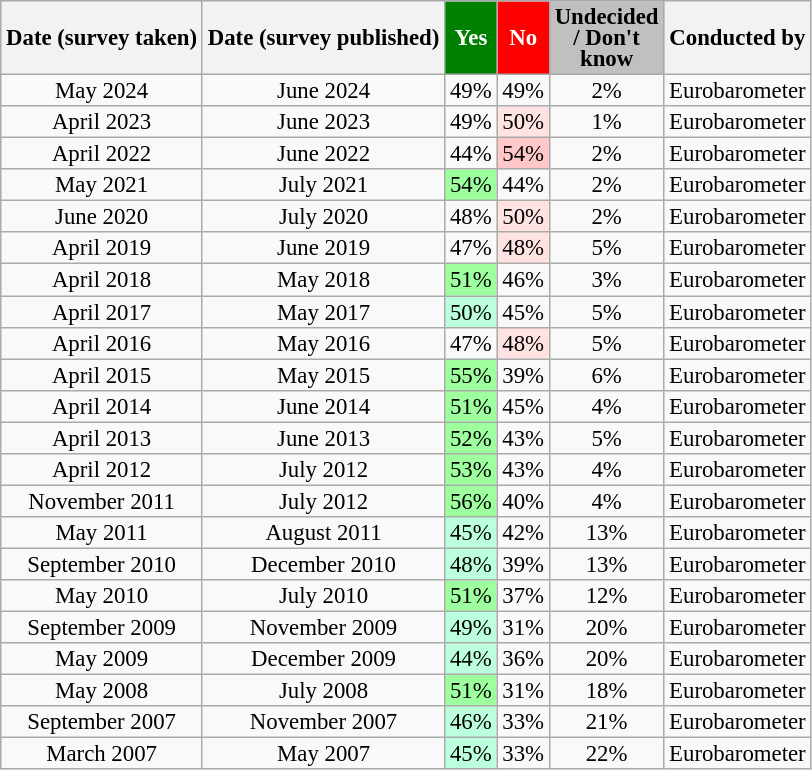<table class="wikitable sortable" style="text-align:center;font-size:95%;line-height:14px">
<tr>
<th>Date (survey taken)</th>
<th>Date (survey published)</th>
<th style="background:green; color:white;">Yes</th>
<th style="background:red; color:white;">No</th>
<th style="background:silver; color:black; width:50px">Undecided / Don't know</th>
<th>Conducted by</th>
</tr>
<tr>
<td>May 2024</td>
<td>June 2024</td>
<td>49%</td>
<td>49%</td>
<td>2%</td>
<td>Eurobarometer</td>
</tr>
<tr>
<td>April 2023</td>
<td>June 2023</td>
<td>49%</td>
<td style="background: #FFE3E3; color: black; vertical-align: middle; text-align: center;" class="table-no2">50%</td>
<td>1%</td>
<td>Eurobarometer</td>
</tr>
<tr>
<td>April 2022</td>
<td>June 2022</td>
<td>44%</td>
<td style="background:#FFC7C7;vertical-align:middle;text-align:center;" class="table-no">54%</td>
<td>2%</td>
<td>Eurobarometer</td>
</tr>
<tr>
<td>May 2021</td>
<td>July 2021</td>
<td style="background:#9EFF9E;vertical-align:middle;text-align:center;" class="table-yes">54%</td>
<td>44%</td>
<td>2%</td>
<td>Eurobarometer</td>
</tr>
<tr>
<td>June 2020</td>
<td>July 2020</td>
<td>48%</td>
<td style="background: #FFE3E3; color: black; vertical-align: middle; text-align: center;" class="table-no2">50%</td>
<td>2%</td>
<td>Eurobarometer</td>
</tr>
<tr>
<td>April 2019</td>
<td>June 2019</td>
<td>47%</td>
<td style="background: #FFE3E3; color: black; vertical-align: middle; text-align: center;" class="table-no2">48%</td>
<td>5%</td>
<td>Eurobarometer</td>
</tr>
<tr>
<td>April 2018</td>
<td>May 2018</td>
<td style="background:#9EFF9E;vertical-align:middle;text-align:center;" class="table-yes">51%</td>
<td>46%</td>
<td>3%</td>
<td>Eurobarometer</td>
</tr>
<tr>
<td>April 2017</td>
<td>May 2017</td>
<td style="background:#bfd; color:black; vertical-align:middle; text-align:center;" class="table-yes2">50%</td>
<td>45%</td>
<td>5%</td>
<td>Eurobarometer</td>
</tr>
<tr>
<td>April 2016</td>
<td>May 2016</td>
<td>47%</td>
<td style="background: #FFE3E3; color: black; vertical-align: middle; text-align: center;" class="table-no2">48%</td>
<td>5%</td>
<td>Eurobarometer</td>
</tr>
<tr>
<td>April 2015</td>
<td>May 2015</td>
<td style="background:#9EFF9E;vertical-align:middle;text-align:center;" class="table-yes">55%</td>
<td>39%</td>
<td>6%</td>
<td>Eurobarometer</td>
</tr>
<tr>
<td>April 2014</td>
<td>June 2014</td>
<td style="background:#9EFF9E;vertical-align:middle;text-align:center;" class="table-yes">51%</td>
<td>45%</td>
<td>4%</td>
<td>Eurobarometer</td>
</tr>
<tr>
<td>April 2013</td>
<td>June 2013</td>
<td style="background:#9EFF9E;vertical-align:middle;text-align:center;" class="table-yes">52%</td>
<td>43%</td>
<td>5%</td>
<td>Eurobarometer</td>
</tr>
<tr>
<td>April 2012</td>
<td>July 2012</td>
<td style="background:#9EFF9E;vertical-align:middle;text-align:center;" class="table-yes">53%</td>
<td>43%</td>
<td>4%</td>
<td>Eurobarometer</td>
</tr>
<tr>
<td>November 2011</td>
<td>July 2012</td>
<td style="background:#9EFF9E;vertical-align:middle;text-align:center;" class="table-yes">56%</td>
<td>40%</td>
<td>4%</td>
<td>Eurobarometer</td>
</tr>
<tr>
<td>May 2011</td>
<td>August 2011</td>
<td style="background:#bfd; color:black; vertical-align:middle; text-align:center;" class="table-yes2">45%</td>
<td>42%</td>
<td>13%</td>
<td>Eurobarometer</td>
</tr>
<tr>
<td>September 2010</td>
<td>December 2010</td>
<td style="background:#bfd; color:black; vertical-align:middle; text-align:center;" class="table-yes2">48%</td>
<td>39%</td>
<td>13%</td>
<td>Eurobarometer</td>
</tr>
<tr>
<td>May 2010</td>
<td>July 2010</td>
<td style="background:#9EFF9E;vertical-align:middle;text-align:center;" class="table-yes">51%</td>
<td>37%</td>
<td>12%</td>
<td>Eurobarometer</td>
</tr>
<tr>
<td>September 2009</td>
<td>November 2009</td>
<td style="background:#bfd; color:black; vertical-align:middle; text-align:center;" class="table-yes2">49%</td>
<td>31%</td>
<td>20%</td>
<td>Eurobarometer</td>
</tr>
<tr>
<td>May 2009</td>
<td>December 2009</td>
<td style="background:#bfd; color:black; vertical-align:middle; text-align:center;" class="table-yes2">44%</td>
<td>36%</td>
<td>20%</td>
<td>Eurobarometer</td>
</tr>
<tr>
<td>May 2008</td>
<td>July 2008</td>
<td style="background:#9EFF9E;vertical-align:middle;text-align:center;" class="table-yes">51%</td>
<td>31%</td>
<td>18%</td>
<td>Eurobarometer</td>
</tr>
<tr>
<td>September 2007</td>
<td>November 2007</td>
<td style="background:#bfd; color:black; vertical-align:middle; text-align:center;" class="table-yes2">46%</td>
<td>33%</td>
<td>21%</td>
<td>Eurobarometer</td>
</tr>
<tr>
<td>March 2007</td>
<td>May 2007</td>
<td style="background:#bfd; color:black; vertical-align:middle; text-align:center;" class="table-yes2">45%</td>
<td>33%</td>
<td>22%</td>
<td>Eurobarometer</td>
</tr>
</table>
